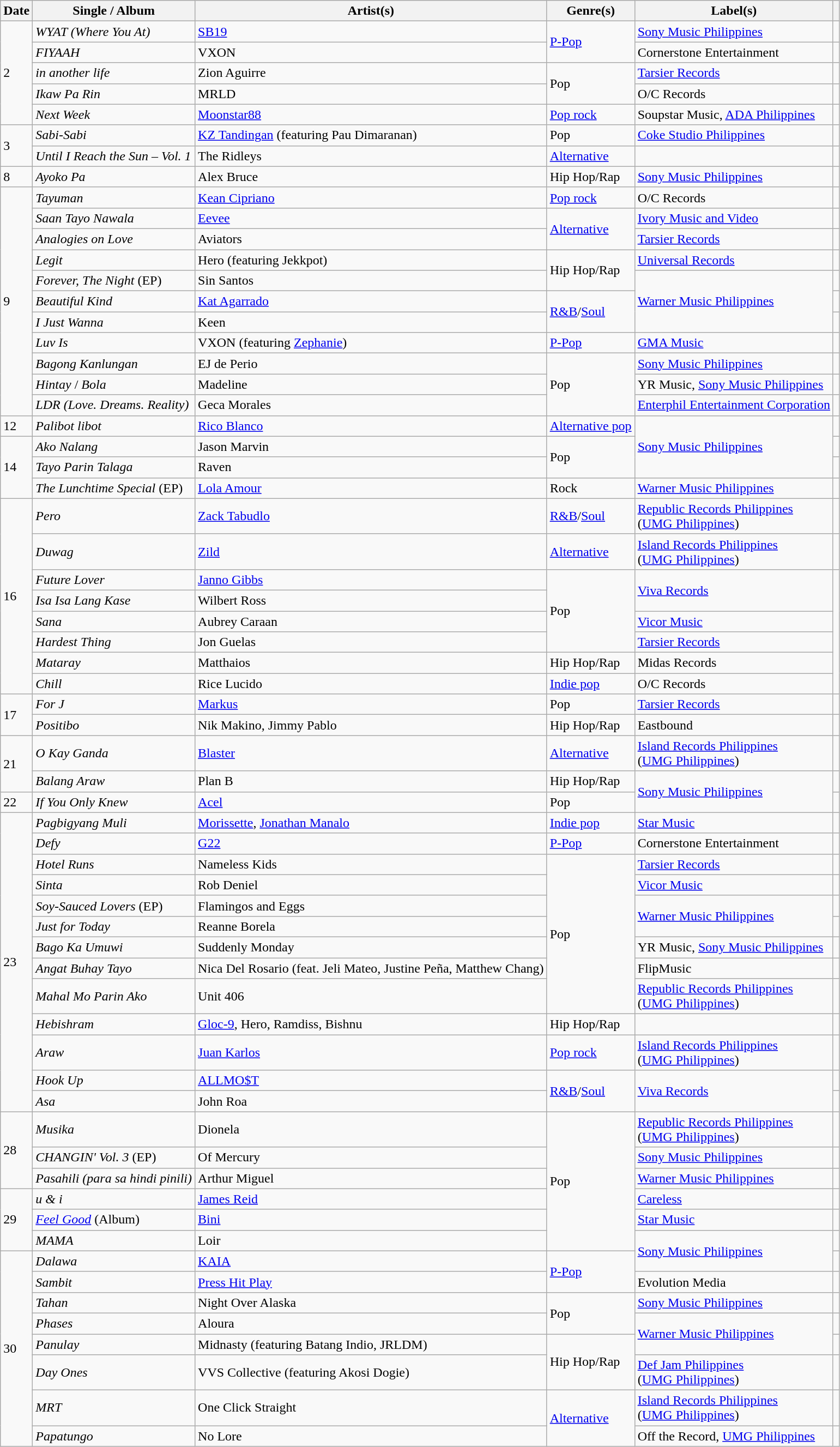<table class="wikitable">
<tr>
<th>Date</th>
<th>Single / Album</th>
<th>Artist(s)</th>
<th>Genre(s)</th>
<th>Label(s)</th>
<th></th>
</tr>
<tr>
<td rowspan="5">2</td>
<td><em>WYAT (Where You At)</em></td>
<td><a href='#'>SB19</a></td>
<td rowspan="2"><a href='#'>P-Pop</a></td>
<td><a href='#'>Sony Music Philippines</a></td>
<td></td>
</tr>
<tr>
<td><em>FIYAAH</em></td>
<td>VXON</td>
<td>Cornerstone Entertainment</td>
<td></td>
</tr>
<tr>
<td><em>in another life</em></td>
<td>Zion Aguirre</td>
<td rowspan="2">Pop</td>
<td><a href='#'>Tarsier Records</a></td>
<td></td>
</tr>
<tr>
<td><em>Ikaw Pa Rin</em></td>
<td>MRLD</td>
<td>O/C Records</td>
<td></td>
</tr>
<tr>
<td><em>Next Week</em></td>
<td><a href='#'>Moonstar88</a></td>
<td><a href='#'>Pop rock</a></td>
<td>Soupstar Music, <a href='#'>ADA Philippines</a></td>
<td></td>
</tr>
<tr>
<td rowspan="2">3</td>
<td><em>Sabi-Sabi</em></td>
<td><a href='#'>KZ Tandingan</a> (featuring Pau Dimaranan)</td>
<td>Pop</td>
<td><a href='#'>Coke Studio Philippines</a></td>
<td></td>
</tr>
<tr>
<td><em>Until I Reach the Sun – Vol. 1</em></td>
<td>The Ridleys</td>
<td><a href='#'>Alternative</a></td>
<td></td>
<td></td>
</tr>
<tr>
<td>8</td>
<td><em>Ayoko Pa</em></td>
<td>Alex Bruce</td>
<td>Hip Hop/Rap</td>
<td><a href='#'>Sony Music Philippines</a></td>
<td></td>
</tr>
<tr>
<td rowspan="11">9</td>
<td><em>Tayuman</em></td>
<td><a href='#'>Kean Cipriano</a></td>
<td><a href='#'>Pop rock</a></td>
<td>O/C Records</td>
<td></td>
</tr>
<tr>
<td><em>Saan Tayo Nawala</em></td>
<td><a href='#'>Eevee</a></td>
<td rowspan="2"><a href='#'>Alternative</a></td>
<td><a href='#'>Ivory Music and Video</a></td>
<td></td>
</tr>
<tr>
<td><em>Analogies on Love</em></td>
<td>Aviators</td>
<td><a href='#'>Tarsier Records</a></td>
<td></td>
</tr>
<tr>
<td><em>Legit</em></td>
<td>Hero (featuring Jekkpot)</td>
<td rowspan="2">Hip Hop/Rap</td>
<td><a href='#'>Universal Records</a></td>
<td></td>
</tr>
<tr>
<td><em>Forever, The Night</em> (EP)</td>
<td>Sin Santos</td>
<td rowspan="3"><a href='#'>Warner Music Philippines</a></td>
<td></td>
</tr>
<tr>
<td><em>Beautiful Kind</em></td>
<td><a href='#'>Kat Agarrado</a></td>
<td rowspan="2"><a href='#'>R&B</a>/<a href='#'>Soul</a></td>
<td></td>
</tr>
<tr>
<td><em>I Just Wanna</em></td>
<td>Keen</td>
<td></td>
</tr>
<tr>
<td><em>Luv Is</em></td>
<td>VXON (featuring <a href='#'>Zephanie</a>)</td>
<td><a href='#'>P-Pop</a></td>
<td><a href='#'>GMA Music</a></td>
<td></td>
</tr>
<tr>
<td><em>Bagong Kanlungan</em></td>
<td>EJ de Perio</td>
<td rowspan="3">Pop</td>
<td><a href='#'>Sony Music Philippines</a></td>
<td></td>
</tr>
<tr>
<td><em>Hintay</em> / <em>Bola</em></td>
<td>Madeline</td>
<td>YR Music, <a href='#'>Sony Music Philippines</a></td>
<td></td>
</tr>
<tr>
<td><em>LDR (Love. Dreams. Reality)</em></td>
<td>Geca Morales</td>
<td><a href='#'>Enterphil Entertainment Corporation</a></td>
<td></td>
</tr>
<tr>
<td>12</td>
<td><em>Palibot libot</em></td>
<td><a href='#'>Rico Blanco</a></td>
<td><a href='#'>Alternative pop</a></td>
<td rowspan="3"><a href='#'>Sony Music Philippines</a></td>
<td></td>
</tr>
<tr>
<td rowspan="3">14</td>
<td><em>Ako Nalang</em></td>
<td>Jason Marvin</td>
<td rowspan="2">Pop</td>
<td></td>
</tr>
<tr>
<td><em>Tayo Parin Talaga</em></td>
<td>Raven</td>
<td></td>
</tr>
<tr>
<td><em>The Lunchtime Special</em> (EP)</td>
<td><a href='#'>Lola Amour</a></td>
<td>Rock</td>
<td><a href='#'>Warner Music Philippines</a></td>
<td></td>
</tr>
<tr>
<td rowspan="8">16</td>
<td><em>Pero</em></td>
<td><a href='#'>Zack Tabudlo</a></td>
<td><a href='#'>R&B</a>/<a href='#'>Soul</a></td>
<td><a href='#'>Republic Records Philippines</a><br>(<a href='#'>UMG Philippines</a>)</td>
<td></td>
</tr>
<tr>
<td><em>Duwag</em></td>
<td><a href='#'>Zild</a></td>
<td><a href='#'>Alternative</a></td>
<td><a href='#'>Island Records Philippines</a><br>(<a href='#'>UMG Philippines</a>)</td>
<td></td>
</tr>
<tr>
<td><em>Future Lover</em></td>
<td><a href='#'>Janno Gibbs</a></td>
<td rowspan="4">Pop</td>
<td rowspan="2"><a href='#'>Viva Records</a></td>
<td rowspan="6"></td>
</tr>
<tr>
<td><em>Isa Isa Lang Kase</em></td>
<td>Wilbert Ross</td>
</tr>
<tr>
<td><em>Sana</em></td>
<td>Aubrey Caraan</td>
<td><a href='#'>Vicor Music</a></td>
</tr>
<tr>
<td><em>Hardest Thing</em></td>
<td>Jon Guelas</td>
<td><a href='#'>Tarsier Records</a></td>
</tr>
<tr>
<td><em>Mataray</em></td>
<td>Matthaios</td>
<td>Hip Hop/Rap</td>
<td>Midas Records</td>
</tr>
<tr>
<td><em>Chill</em></td>
<td>Rice Lucido</td>
<td><a href='#'>Indie pop</a></td>
<td>O/C Records</td>
</tr>
<tr>
<td rowspan="2">17</td>
<td><em>For J</em></td>
<td><a href='#'>Markus</a></td>
<td>Pop</td>
<td><a href='#'>Tarsier Records</a></td>
<td></td>
</tr>
<tr>
<td><em>Positibo</em></td>
<td>Nik Makino, Jimmy Pablo</td>
<td>Hip Hop/Rap</td>
<td>Eastbound</td>
<td></td>
</tr>
<tr>
<td rowspan="2">21</td>
<td><em>O Kay Ganda</em></td>
<td><a href='#'>Blaster</a></td>
<td><a href='#'>Alternative</a></td>
<td><a href='#'>Island Records Philippines</a><br>(<a href='#'>UMG Philippines</a>)</td>
<td></td>
</tr>
<tr>
<td><em>Balang Araw</em></td>
<td>Plan B</td>
<td>Hip Hop/Rap</td>
<td rowspan="2"><a href='#'>Sony Music Philippines</a></td>
<td></td>
</tr>
<tr>
<td>22</td>
<td><em>If You Only Knew</em></td>
<td><a href='#'>Acel</a></td>
<td>Pop</td>
<td></td>
</tr>
<tr>
<td rowspan="13">23</td>
<td><em>Pagbigyang Muli</em></td>
<td><a href='#'>Morissette</a>, <a href='#'>Jonathan Manalo</a></td>
<td><a href='#'>Indie pop</a></td>
<td><a href='#'>Star Music</a></td>
<td></td>
</tr>
<tr>
<td><em>Defy</em></td>
<td><a href='#'>G22</a></td>
<td><a href='#'>P-Pop</a></td>
<td>Cornerstone Entertainment</td>
<td></td>
</tr>
<tr>
<td><em>Hotel Runs</em></td>
<td>Nameless Kids</td>
<td rowspan="7">Pop</td>
<td><a href='#'>Tarsier Records</a></td>
<td></td>
</tr>
<tr>
<td><em>Sinta</em></td>
<td>Rob Deniel</td>
<td><a href='#'>Vicor Music</a></td>
<td></td>
</tr>
<tr>
<td><em>Soy-Sauced Lovers</em> (EP)</td>
<td>Flamingos and Eggs</td>
<td rowspan="2"><a href='#'>Warner Music Philippines</a></td>
<td></td>
</tr>
<tr>
<td><em>Just for Today</em></td>
<td>Reanne Borela</td>
<td></td>
</tr>
<tr>
<td><em>Bago Ka Umuwi</em></td>
<td>Suddenly Monday</td>
<td>YR Music, <a href='#'>Sony Music Philippines</a></td>
<td></td>
</tr>
<tr>
<td><em>Angat Buhay Tayo</em></td>
<td>Nica Del Rosario (feat. Jeli Mateo, Justine Peña, Matthew Chang)</td>
<td>FlipMusic</td>
<td></td>
</tr>
<tr>
<td><em>Mahal Mo Parin Ako</em></td>
<td>Unit 406</td>
<td><a href='#'>Republic Records Philippines</a><br>(<a href='#'>UMG Philippines</a>)</td>
<td></td>
</tr>
<tr>
<td><em>Hebishram</em></td>
<td><a href='#'>Gloc-9</a>, Hero, Ramdiss, Bishnu</td>
<td>Hip Hop/Rap</td>
<td></td>
<td></td>
</tr>
<tr>
<td><em>Araw</em></td>
<td><a href='#'>Juan Karlos</a></td>
<td><a href='#'>Pop rock</a></td>
<td><a href='#'>Island Records Philippines</a><br>(<a href='#'>UMG Philippines</a>)</td>
<td></td>
</tr>
<tr>
<td><em>Hook Up</em></td>
<td><a href='#'>ALLMO$T</a></td>
<td rowspan="2"><a href='#'>R&B</a>/<a href='#'>Soul</a></td>
<td rowspan="2"><a href='#'>Viva Records</a></td>
<td></td>
</tr>
<tr>
<td><em>Asa</em></td>
<td>John Roa</td>
<td></td>
</tr>
<tr>
<td rowspan="3">28</td>
<td><em>Musika</em></td>
<td>Dionela</td>
<td rowspan="6">Pop</td>
<td><a href='#'>Republic Records Philippines</a><br>(<a href='#'>UMG Philippines</a>)</td>
<td></td>
</tr>
<tr>
<td><em>CHANGIN' Vol. 3</em> (EP)</td>
<td>Of Mercury</td>
<td><a href='#'>Sony Music Philippines</a></td>
<td></td>
</tr>
<tr>
<td><em>Pasahili (para sa hindi pinili)</em></td>
<td>Arthur Miguel</td>
<td><a href='#'>Warner Music Philippines</a></td>
<td></td>
</tr>
<tr>
<td rowspan="3">29</td>
<td><em>u & i</em></td>
<td><a href='#'>James Reid</a></td>
<td><a href='#'>Careless</a></td>
<td></td>
</tr>
<tr>
<td><em><a href='#'>Feel Good</a></em> (Album)</td>
<td><a href='#'>Bini</a></td>
<td><a href='#'>Star Music</a></td>
<td></td>
</tr>
<tr>
<td><em>MAMA</em></td>
<td>Loir</td>
<td rowspan="2"><a href='#'>Sony Music Philippines</a></td>
<td></td>
</tr>
<tr>
<td rowspan="8">30</td>
<td><em>Dalawa</em></td>
<td><a href='#'>KAIA</a></td>
<td rowspan="2"><a href='#'>P-Pop</a></td>
<td></td>
</tr>
<tr>
<td><em>Sambit</em></td>
<td><a href='#'>Press Hit Play</a></td>
<td>Evolution Media</td>
<td></td>
</tr>
<tr>
<td><em>Tahan</em></td>
<td>Night Over Alaska</td>
<td rowspan="2">Pop</td>
<td><a href='#'>Sony Music Philippines</a></td>
<td></td>
</tr>
<tr>
<td><em>Phases</em></td>
<td>Aloura</td>
<td rowspan="2"><a href='#'>Warner Music Philippines</a></td>
<td></td>
</tr>
<tr>
<td><em>Panulay</em></td>
<td>Midnasty (featuring Batang Indio, JRLDM)</td>
<td rowspan="2">Hip Hop/Rap</td>
<td></td>
</tr>
<tr>
<td><em>Day Ones</em></td>
<td>VVS Collective (featuring Akosi Dogie)</td>
<td><a href='#'>Def Jam Philippines</a><br>(<a href='#'>UMG Philippines</a>)</td>
<td></td>
</tr>
<tr>
<td><em>MRT</em></td>
<td>One Click Straight</td>
<td rowspan="2"><a href='#'>Alternative</a></td>
<td><a href='#'>Island Records Philippines</a><br>(<a href='#'>UMG Philippines</a>)</td>
<td></td>
</tr>
<tr>
<td><em>Papatungo</em></td>
<td>No Lore</td>
<td>Off the Record, <a href='#'>UMG Philippines</a></td>
<td></td>
</tr>
</table>
